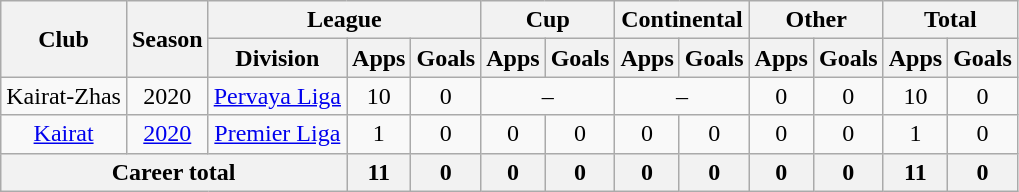<table class="wikitable" style="text-align: center">
<tr>
<th rowspan="2">Club</th>
<th rowspan="2">Season</th>
<th colspan="3">League</th>
<th colspan="2">Cup</th>
<th colspan="2">Continental</th>
<th colspan="2">Other</th>
<th colspan="2">Total</th>
</tr>
<tr>
<th>Division</th>
<th>Apps</th>
<th>Goals</th>
<th>Apps</th>
<th>Goals</th>
<th>Apps</th>
<th>Goals</th>
<th>Apps</th>
<th>Goals</th>
<th>Apps</th>
<th>Goals</th>
</tr>
<tr>
<td>Kairat-Zhas</td>
<td>2020</td>
<td><a href='#'>Pervaya Liga</a></td>
<td>10</td>
<td>0</td>
<td colspan="2">–</td>
<td colspan="2">–</td>
<td>0</td>
<td>0</td>
<td>10</td>
<td>0</td>
</tr>
<tr>
<td><a href='#'>Kairat</a></td>
<td><a href='#'>2020</a></td>
<td><a href='#'>Premier Liga</a></td>
<td>1</td>
<td>0</td>
<td>0</td>
<td>0</td>
<td>0</td>
<td>0</td>
<td>0</td>
<td>0</td>
<td>1</td>
<td>0</td>
</tr>
<tr>
<th colspan=3>Career total</th>
<th>11</th>
<th>0</th>
<th>0</th>
<th>0</th>
<th>0</th>
<th>0</th>
<th>0</th>
<th>0</th>
<th>11</th>
<th>0</th>
</tr>
</table>
